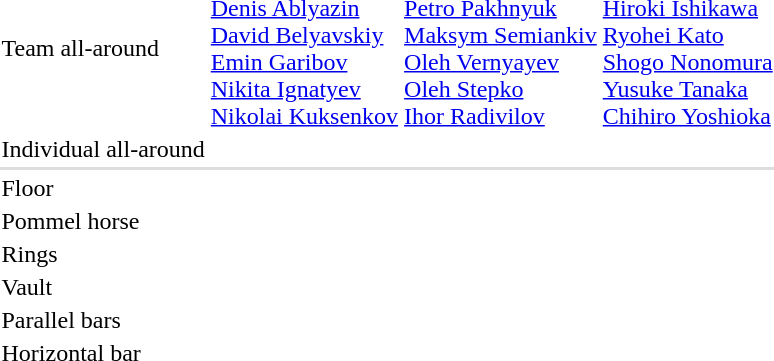<table>
<tr>
<td>Team all-around<br></td>
<td><br><a href='#'>Denis Ablyazin</a><br><a href='#'>David Belyavskiy</a><br><a href='#'>Emin Garibov</a><br><a href='#'>Nikita Ignatyev</a><br><a href='#'>Nikolai Kuksenkov</a></td>
<td><br><a href='#'>Petro Pakhnyuk</a><br><a href='#'>Maksym Semiankiv</a><br><a href='#'>Oleh Vernyayev</a><br><a href='#'>Oleh Stepko</a><br><a href='#'>Ihor Radivilov</a></td>
<td><br><a href='#'>Hiroki Ishikawa</a><br><a href='#'>Ryohei Kato</a><br><a href='#'>Shogo Nonomura</a><br><a href='#'>Yusuke Tanaka</a><br><a href='#'>Chihiro Yoshioka</a></td>
</tr>
<tr>
<td rowspan="2">Individual all-around<br></td>
<td rowspan="2"></td>
<td rowspan="2"></td>
<td></td>
</tr>
<tr>
<td></td>
</tr>
<tr bgcolor=#DDDDDD>
<td colspan=4></td>
</tr>
<tr>
<td>Floor<br></td>
<td></td>
<td></td>
<td></td>
</tr>
<tr>
<td>Pommel horse<br></td>
<td></td>
<td></td>
<td></td>
</tr>
<tr>
<td>Rings<br></td>
<td></td>
<td></td>
<td></td>
</tr>
<tr>
<td>Vault<br></td>
<td></td>
<td></td>
<td></td>
</tr>
<tr>
<td>Parallel bars<br></td>
<td></td>
<td></td>
<td></td>
</tr>
<tr>
<td>Horizontal bar<br></td>
<td></td>
<td></td>
<td></td>
</tr>
</table>
